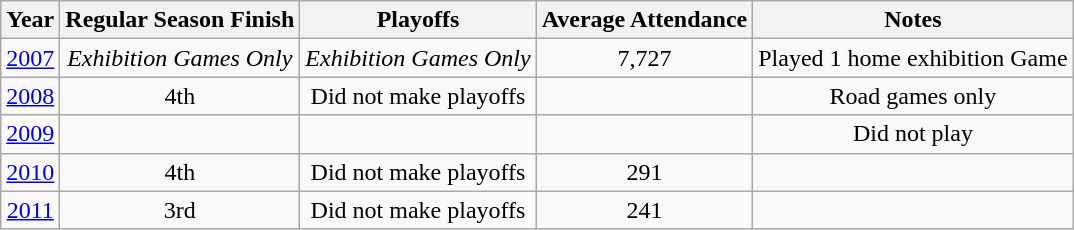<table class="wikitable" style="text-align:center;">
<tr>
<th>Year</th>
<th>Regular Season Finish</th>
<th>Playoffs</th>
<th>Average Attendance</th>
<th>Notes</th>
</tr>
<tr>
<td><a href='#'>2007</a></td>
<td><em>Exhibition Games Only</em></td>
<td><em>Exhibition Games Only</em></td>
<td>7,727</td>
<td>Played 1 home exhibition Game</td>
</tr>
<tr>
<td><a href='#'>2008</a></td>
<td>4th</td>
<td>Did not make playoffs</td>
<td></td>
<td>Road games only</td>
</tr>
<tr>
<td><a href='#'>2009</a></td>
<td></td>
<td></td>
<td></td>
<td>Did not play</td>
</tr>
<tr>
<td><a href='#'>2010</a></td>
<td>4th</td>
<td>Did not make playoffs</td>
<td>291</td>
<td></td>
</tr>
<tr>
<td><a href='#'>2011</a></td>
<td>3rd</td>
<td>Did not make playoffs</td>
<td>241</td>
<td></td>
</tr>
</table>
